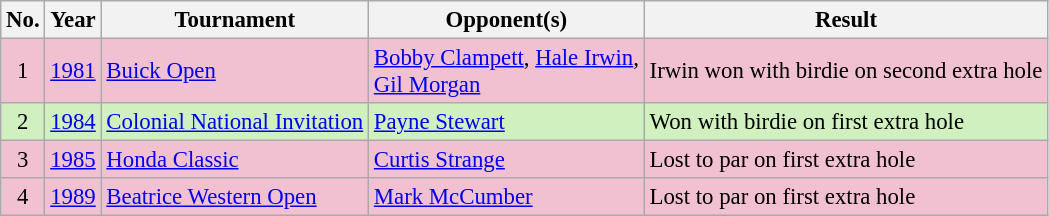<table class="wikitable" style="font-size:95%;">
<tr>
<th>No.</th>
<th>Year</th>
<th>Tournament</th>
<th>Opponent(s)</th>
<th>Result</th>
</tr>
<tr style="background:#F2C1D1;">
<td align=center>1</td>
<td><a href='#'>1981</a></td>
<td><a href='#'>Buick Open</a></td>
<td> <a href='#'>Bobby Clampett</a>,  <a href='#'>Hale Irwin</a>,<br> <a href='#'>Gil Morgan</a></td>
<td>Irwin won with birdie on second extra hole</td>
</tr>
<tr style="background:#D0F0C0;">
<td align=center>2</td>
<td><a href='#'>1984</a></td>
<td><a href='#'>Colonial National Invitation</a></td>
<td> <a href='#'>Payne Stewart</a></td>
<td>Won with birdie on first extra hole</td>
</tr>
<tr style="background:#F2C1D1;">
<td align=center>3</td>
<td><a href='#'>1985</a></td>
<td><a href='#'>Honda Classic</a></td>
<td> <a href='#'>Curtis Strange</a></td>
<td>Lost to par on first extra hole</td>
</tr>
<tr style="background:#F2C1D1;">
<td align=center>4</td>
<td><a href='#'>1989</a></td>
<td><a href='#'>Beatrice Western Open</a></td>
<td> <a href='#'>Mark McCumber</a></td>
<td>Lost to par on first extra hole</td>
</tr>
</table>
